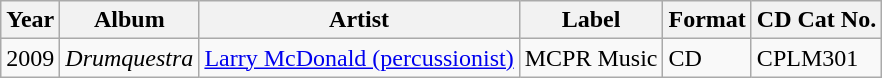<table class="wikitable">
<tr>
<th>Year</th>
<th>Album</th>
<th>Artist</th>
<th>Label</th>
<th>Format</th>
<th>CD Cat No.</th>
</tr>
<tr>
<td>2009</td>
<td><em>Drumquestra</em></td>
<td><a href='#'>Larry McDonald (percussionist)</a></td>
<td>MCPR Music</td>
<td>CD</td>
<td>CPLM301</td>
</tr>
</table>
